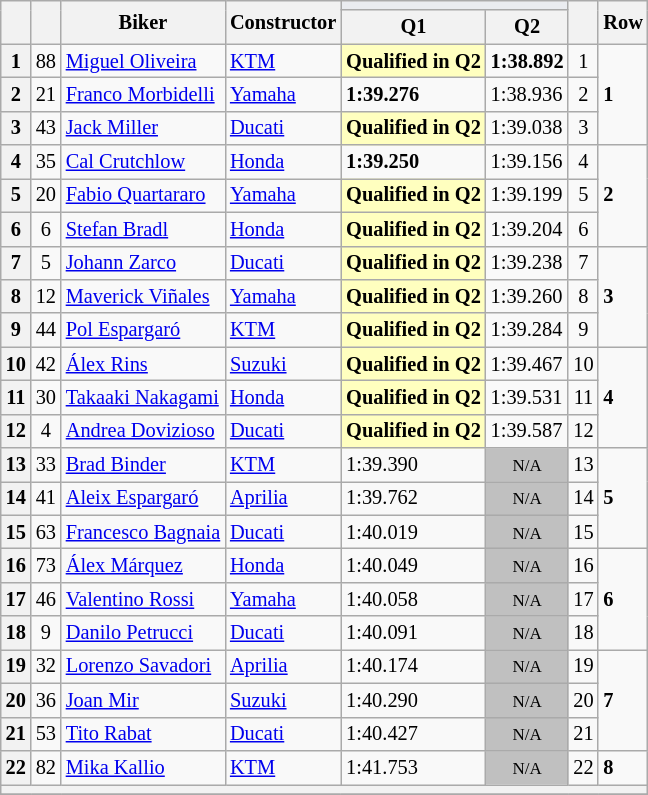<table class="wikitable sortable" style="font-size: 85%;">
<tr>
<th rowspan="2"></th>
<th rowspan="2"></th>
<th rowspan="2">Biker</th>
<th rowspan="2">Constructor</th>
<th colspan="2" style="background:#eaecf0; text-align:center;"></th>
<th rowspan="2"></th>
<th rowspan="2">Row</th>
</tr>
<tr>
<th scope="col">Q1</th>
<th scope="col">Q2</th>
</tr>
<tr>
<th scope="row">1</th>
<td align="center">88</td>
<td> <a href='#'>Miguel Oliveira</a></td>
<td><a href='#'>KTM</a></td>
<td style="background:#ffffbf;"><strong>Qualified in Q2</strong></td>
<td><strong>1:38.892</strong></td>
<td align="center">1</td>
<td rowspan="3"><strong>1</strong></td>
</tr>
<tr>
<th scope="row">2</th>
<td align="center">21</td>
<td> <a href='#'>Franco Morbidelli</a></td>
<td><a href='#'>Yamaha</a></td>
<td><strong>1:39.276</strong></td>
<td>1:38.936</td>
<td align="center">2</td>
</tr>
<tr>
<th scope="row">3</th>
<td align="center">43</td>
<td> <a href='#'>Jack Miller</a></td>
<td><a href='#'>Ducati</a></td>
<td style="background:#ffffbf;"><strong>Qualified in Q2</strong></td>
<td>1:39.038</td>
<td align="center">3</td>
</tr>
<tr>
<th scope="row">4</th>
<td align="center">35</td>
<td> <a href='#'>Cal Crutchlow</a></td>
<td><a href='#'>Honda</a></td>
<td><strong>1:39.250</strong></td>
<td>1:39.156</td>
<td align="center">4</td>
<td rowspan="3"><strong>2</strong></td>
</tr>
<tr>
<th scope="row">5</th>
<td align="center">20</td>
<td> <a href='#'>Fabio Quartararo</a></td>
<td><a href='#'>Yamaha</a></td>
<td style="background:#ffffbf;"><strong>Qualified in Q2</strong></td>
<td>1:39.199</td>
<td align="center">5</td>
</tr>
<tr>
<th scope="row">6</th>
<td align="center">6</td>
<td> <a href='#'>Stefan Bradl</a></td>
<td><a href='#'>Honda</a></td>
<td style="background:#ffffbf;"><strong>Qualified in Q2</strong></td>
<td>1:39.204</td>
<td align="center">6</td>
</tr>
<tr>
<th scope="row">7</th>
<td align="center">5</td>
<td> <a href='#'>Johann Zarco</a></td>
<td><a href='#'>Ducati</a></td>
<td style="background:#ffffbf;"><strong>Qualified in Q2</strong></td>
<td>1:39.238</td>
<td align="center">7</td>
<td rowspan="3"><strong>3</strong></td>
</tr>
<tr>
<th scope="row">8</th>
<td align="center">12</td>
<td> <a href='#'>Maverick Viñales</a></td>
<td><a href='#'>Yamaha</a></td>
<td style="background:#ffffbf;"><strong>Qualified in Q2</strong></td>
<td>1:39.260</td>
<td align="center">8</td>
</tr>
<tr>
<th scope="row">9</th>
<td align="center">44</td>
<td> <a href='#'>Pol Espargaró</a></td>
<td><a href='#'>KTM</a></td>
<td style="background:#ffffbf;"><strong>Qualified in Q2</strong></td>
<td>1:39.284</td>
<td align="center">9</td>
</tr>
<tr>
<th scope="row">10</th>
<td align="center">42</td>
<td> <a href='#'>Álex Rins</a></td>
<td><a href='#'>Suzuki</a></td>
<td style="background:#ffffbf;"><strong>Qualified in Q2</strong></td>
<td>1:39.467</td>
<td align="center">10</td>
<td rowspan="3"><strong>4</strong></td>
</tr>
<tr>
<th scope="row">11</th>
<td align="center">30</td>
<td> <a href='#'>Takaaki Nakagami</a></td>
<td><a href='#'>Honda</a></td>
<td style="background:#ffffbf;"><strong>Qualified in Q2</strong></td>
<td>1:39.531</td>
<td align="center">11</td>
</tr>
<tr>
<th scope="row">12</th>
<td align="center">4</td>
<td> <a href='#'>Andrea Dovizioso</a></td>
<td><a href='#'>Ducati</a></td>
<td style="background:#ffffbf;"><strong>Qualified in Q2</strong></td>
<td>1:39.587</td>
<td align="center">12</td>
</tr>
<tr>
<th scope="row">13</th>
<td align="center">33</td>
<td> <a href='#'>Brad Binder</a></td>
<td><a href='#'>KTM</a></td>
<td>1:39.390</td>
<td style="background: silver" align="center" data-sort-value="13"><small>N/A</small></td>
<td align="center">13</td>
<td rowspan="3"><strong>5</strong></td>
</tr>
<tr>
<th scope="row">14</th>
<td align="center">41</td>
<td> <a href='#'>Aleix Espargaró</a></td>
<td><a href='#'>Aprilia</a></td>
<td>1:39.762</td>
<td style="background: silver" align="center" data-sort-value="14"><small>N/A</small></td>
<td align="center">14</td>
</tr>
<tr>
<th scope="row">15</th>
<td align="center">63</td>
<td> <a href='#'>Francesco Bagnaia</a></td>
<td><a href='#'>Ducati</a></td>
<td>1:40.019</td>
<td style="background: silver" align="center" data-sort-value="15"><small>N/A</small></td>
<td align="center">15</td>
</tr>
<tr>
<th scope="row">16</th>
<td align="center">73</td>
<td> <a href='#'>Álex Márquez</a></td>
<td><a href='#'>Honda</a></td>
<td>1:40.049</td>
<td style="background: silver" align="center" data-sort-value="16"><small>N/A</small></td>
<td align="center">16</td>
<td rowspan="3"><strong>6</strong></td>
</tr>
<tr>
<th scope="row">17</th>
<td align="center">46</td>
<td> <a href='#'>Valentino Rossi</a></td>
<td><a href='#'>Yamaha</a></td>
<td>1:40.058</td>
<td style="background: silver" align="center" data-sort-value="17"><small>N/A</small></td>
<td align="center">17</td>
</tr>
<tr>
<th scope="row">18</th>
<td align="center">9</td>
<td> <a href='#'>Danilo Petrucci</a></td>
<td><a href='#'>Ducati</a></td>
<td>1:40.091</td>
<td style="background: silver" align="center" data-sort-value="18"><small>N/A</small></td>
<td align="center">18</td>
</tr>
<tr>
<th scope="row">19</th>
<td align="center">32</td>
<td> <a href='#'>Lorenzo Savadori</a></td>
<td><a href='#'>Aprilia</a></td>
<td>1:40.174</td>
<td style="background: silver" align="center" data-sort-value="19"><small>N/A</small></td>
<td align="center">19</td>
<td rowspan="3"><strong>7</strong></td>
</tr>
<tr>
<th scope="row">20</th>
<td align="center">36</td>
<td> <a href='#'>Joan Mir</a></td>
<td><a href='#'>Suzuki</a></td>
<td>1:40.290</td>
<td style="background: silver" align="center" data-sort-value="20"><small>N/A</small></td>
<td align="center">20</td>
</tr>
<tr>
<th scope="row">21</th>
<td align="center">53</td>
<td> <a href='#'>Tito Rabat</a></td>
<td><a href='#'>Ducati</a></td>
<td>1:40.427</td>
<td style="background: silver" align="center" data-sort-value="21"><small>N/A</small></td>
<td align="center">21</td>
</tr>
<tr>
<th scope="row">22</th>
<td align="center">82</td>
<td> <a href='#'>Mika Kallio</a></td>
<td><a href='#'>KTM</a></td>
<td>1:41.753</td>
<td style="background: silver" align="center" data-sort-value="22"><small>N/A</small></td>
<td align="center">22</td>
<td><strong>8</strong></td>
</tr>
<tr>
<th colspan=9></th>
</tr>
<tr>
</tr>
</table>
